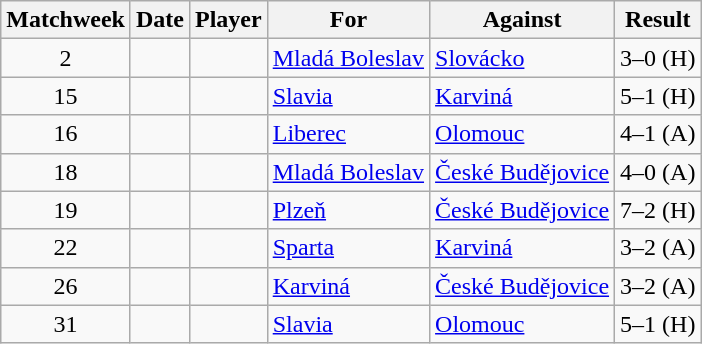<table class="wikitable sortable">
<tr>
<th>Matchweek</th>
<th>Date</th>
<th>Player</th>
<th>For</th>
<th>Against</th>
<th>Result</th>
</tr>
<tr>
<td align="center">2</td>
<td></td>
<td> </td>
<td><a href='#'>Mladá Boleslav</a></td>
<td><a href='#'>Slovácko</a></td>
<td>3–0 (H)</td>
</tr>
<tr>
<td align="center">15</td>
<td></td>
<td> </td>
<td><a href='#'>Slavia</a></td>
<td><a href='#'>Karviná</a></td>
<td>5–1 (H)</td>
</tr>
<tr>
<td align="center">16</td>
<td></td>
<td> </td>
<td><a href='#'>Liberec</a></td>
<td><a href='#'>Olomouc</a></td>
<td>4–1 (A)</td>
</tr>
<tr>
<td align="center">18</td>
<td></td>
<td> </td>
<td><a href='#'>Mladá Boleslav</a></td>
<td><a href='#'>České Budějovice</a></td>
<td>4–0 (A)</td>
</tr>
<tr>
<td align="center">19</td>
<td></td>
<td> </td>
<td><a href='#'>Plzeň</a></td>
<td><a href='#'>České Budějovice</a></td>
<td>7–2 (H)</td>
</tr>
<tr>
<td align="center">22</td>
<td></td>
<td> </td>
<td><a href='#'>Sparta</a></td>
<td><a href='#'>Karviná</a></td>
<td>3–2 (A)</td>
</tr>
<tr>
<td align="center">26</td>
<td></td>
<td> </td>
<td><a href='#'>Karviná</a></td>
<td><a href='#'>České Budějovice</a></td>
<td>3–2 (A)</td>
</tr>
<tr>
<td align="center">31</td>
<td></td>
<td> </td>
<td><a href='#'>Slavia</a></td>
<td><a href='#'>Olomouc</a></td>
<td>5–1 (H)</td>
</tr>
</table>
